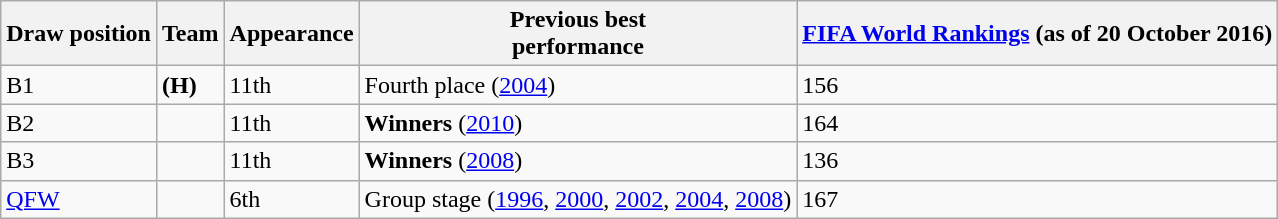<table class="wikitable" style="text-align:left;">
<tr>
<th>Draw position</th>
<th>Team</th>
<th>Appearance</th>
<th>Previous best<br>performance</th>
<th><a href='#'>FIFA World Rankings</a> (as of 20 October 2016)</th>
</tr>
<tr>
<td>B1</td>
<td style=white-space:nowrap> <strong>(H)</strong></td>
<td data-sort-value="37">11th</td>
<td data-sort-value="6.04">Fourth place (<a href='#'>2004</a>)</td>
<td>156</td>
</tr>
<tr>
<td>B2</td>
<td style=white-space:nowrap></td>
<td data-sort-value="9">11th</td>
<td data-sort-value="6.02"><strong>Winners</strong> (<a href='#'>2010</a>)</td>
<td>164</td>
</tr>
<tr>
<td>B3</td>
<td style=white-space:nowrap></td>
<td data-sort-value="26">11th</td>
<td data-sort-value="4.02"><strong>Winners</strong> (<a href='#'>2008</a>)</td>
<td>136</td>
</tr>
<tr>
<td><a href='#'>QFW</a></td>
<td style=white-space:nowrap></td>
<td data-sort-value="25">6th</td>
<td data-sort-value="7.01">Group stage (<a href='#'>1996</a>, <a href='#'>2000</a>, <a href='#'>2002</a>, <a href='#'>2004</a>, <a href='#'>2008</a>)</td>
<td>167</td>
</tr>
</table>
